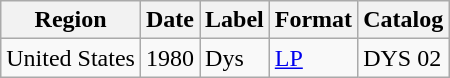<table class="wikitable">
<tr>
<th>Region</th>
<th>Date</th>
<th>Label</th>
<th>Format</th>
<th>Catalog</th>
</tr>
<tr>
<td>United States</td>
<td>1980</td>
<td>Dys</td>
<td><a href='#'>LP</a></td>
<td>DYS 02</td>
</tr>
</table>
